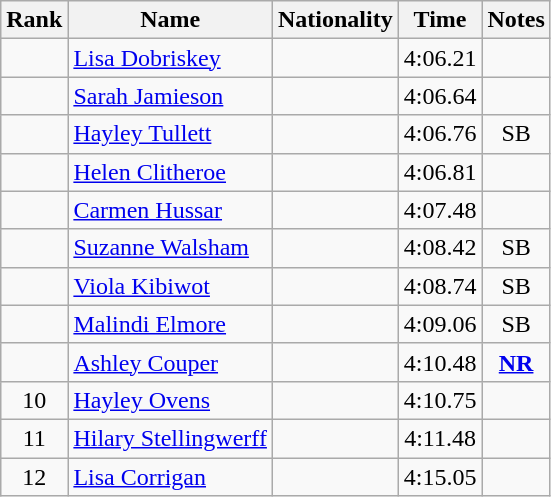<table class="wikitable sortable" style="text-align:center">
<tr>
<th>Rank</th>
<th>Name</th>
<th>Nationality</th>
<th>Time</th>
<th>Notes</th>
</tr>
<tr>
<td></td>
<td align=left><a href='#'>Lisa Dobriskey</a></td>
<td align=left></td>
<td>4:06.21</td>
<td></td>
</tr>
<tr>
<td></td>
<td align=left><a href='#'>Sarah Jamieson</a></td>
<td align=left></td>
<td>4:06.64</td>
<td></td>
</tr>
<tr>
<td></td>
<td align=left><a href='#'>Hayley Tullett</a></td>
<td align=left></td>
<td>4:06.76</td>
<td>SB</td>
</tr>
<tr>
<td></td>
<td align=left><a href='#'>Helen Clitheroe</a></td>
<td align=left></td>
<td>4:06.81</td>
<td></td>
</tr>
<tr>
<td></td>
<td align=left><a href='#'>Carmen Hussar</a></td>
<td align=left></td>
<td>4:07.48</td>
<td></td>
</tr>
<tr>
<td></td>
<td align=left><a href='#'>Suzanne Walsham</a></td>
<td align=left></td>
<td>4:08.42</td>
<td>SB</td>
</tr>
<tr>
<td></td>
<td align=left><a href='#'>Viola Kibiwot</a></td>
<td align=left></td>
<td>4:08.74</td>
<td>SB</td>
</tr>
<tr>
<td></td>
<td align=left><a href='#'>Malindi Elmore</a></td>
<td align=left></td>
<td>4:09.06</td>
<td>SB</td>
</tr>
<tr>
<td></td>
<td align=left><a href='#'>Ashley Couper</a></td>
<td align=left></td>
<td>4:10.48</td>
<td><strong><a href='#'>NR</a></strong></td>
</tr>
<tr>
<td>10</td>
<td align=left><a href='#'>Hayley Ovens</a></td>
<td align=left></td>
<td>4:10.75</td>
<td></td>
</tr>
<tr>
<td>11</td>
<td align=left><a href='#'>Hilary Stellingwerff</a></td>
<td align=left></td>
<td>4:11.48</td>
<td></td>
</tr>
<tr>
<td>12</td>
<td align=left><a href='#'>Lisa Corrigan</a></td>
<td align=left></td>
<td>4:15.05</td>
<td></td>
</tr>
</table>
